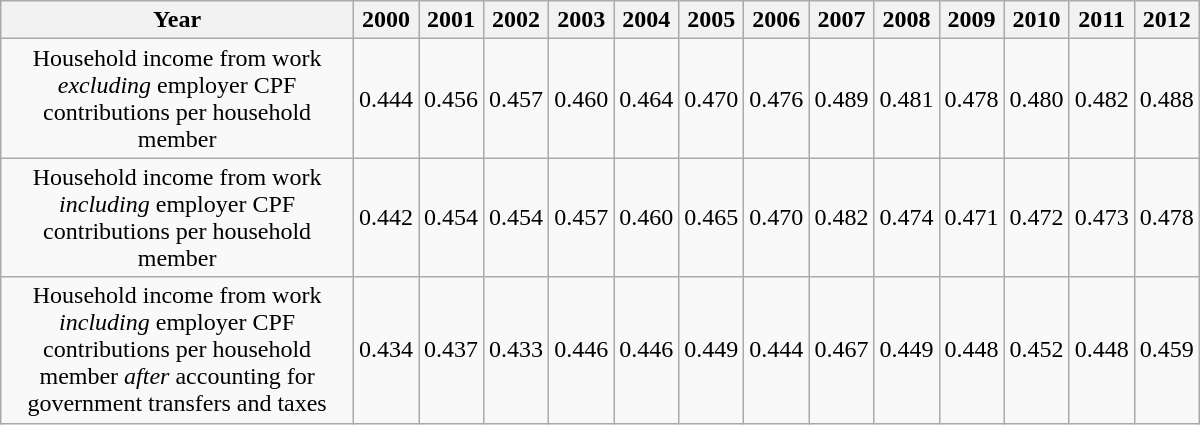<table class="wikitable" style="text-align:center; width:800px;">
<tr>
<th>Year</th>
<th>2000</th>
<th>2001</th>
<th>2002</th>
<th>2003</th>
<th>2004</th>
<th>2005</th>
<th>2006</th>
<th>2007</th>
<th>2008</th>
<th>2009</th>
<th>2010</th>
<th>2011</th>
<th>2012</th>
</tr>
<tr>
<td>Household income from work <em>excluding</em> employer CPF contributions per household member</td>
<td>0.444</td>
<td>0.456</td>
<td>0.457</td>
<td>0.460</td>
<td>0.464</td>
<td>0.470</td>
<td>0.476</td>
<td>0.489</td>
<td>0.481</td>
<td>0.478</td>
<td>0.480</td>
<td>0.482</td>
<td>0.488</td>
</tr>
<tr>
<td>Household income from work <em>including</em> employer CPF contributions per household member</td>
<td>0.442</td>
<td>0.454</td>
<td>0.454</td>
<td>0.457</td>
<td>0.460</td>
<td>0.465</td>
<td>0.470</td>
<td>0.482</td>
<td>0.474</td>
<td>0.471</td>
<td>0.472</td>
<td>0.473</td>
<td>0.478</td>
</tr>
<tr>
<td>Household income from work <em>including</em> employer CPF contributions per household member <em>after</em> accounting for government transfers and taxes</td>
<td>0.434</td>
<td>0.437</td>
<td>0.433</td>
<td>0.446</td>
<td>0.446</td>
<td>0.449</td>
<td>0.444</td>
<td>0.467</td>
<td>0.449</td>
<td>0.448</td>
<td>0.452</td>
<td>0.448</td>
<td>0.459</td>
</tr>
</table>
